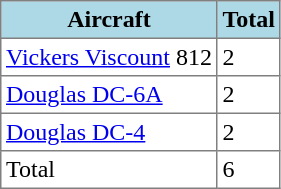<table class="toccolours" border="1" cellpadding="3" style="border-collapse:collapse">
<tr bgcolor=lightblue>
<th>Aircraft</th>
<th>Total</th>
</tr>
<tr>
<td><a href='#'>Vickers Viscount</a> 812</td>
<td>2</td>
</tr>
<tr>
<td><a href='#'>Douglas DC-6A</a></td>
<td>2</td>
</tr>
<tr>
<td><a href='#'>Douglas DC-4</a></td>
<td>2</td>
</tr>
<tr>
<td>Total</td>
<td>6</td>
</tr>
</table>
